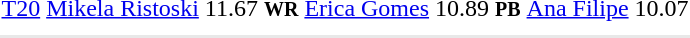<table>
<tr>
<td><a href='#'>T20</a></td>
<td><a href='#'>Mikela Ristoski</a><br></td>
<td>11.67 <small><strong>WR</strong></small></td>
<td><a href='#'>Erica Gomes</a><br></td>
<td>10.89 <small><strong>PB</strong></small></td>
<td><a href='#'>Ana Filipe</a><br></td>
<td>10.07</td>
</tr>
<tr>
<td colspan=7></td>
</tr>
<tr>
</tr>
<tr bgcolor= e8e8e8>
<td colspan=7></td>
</tr>
</table>
